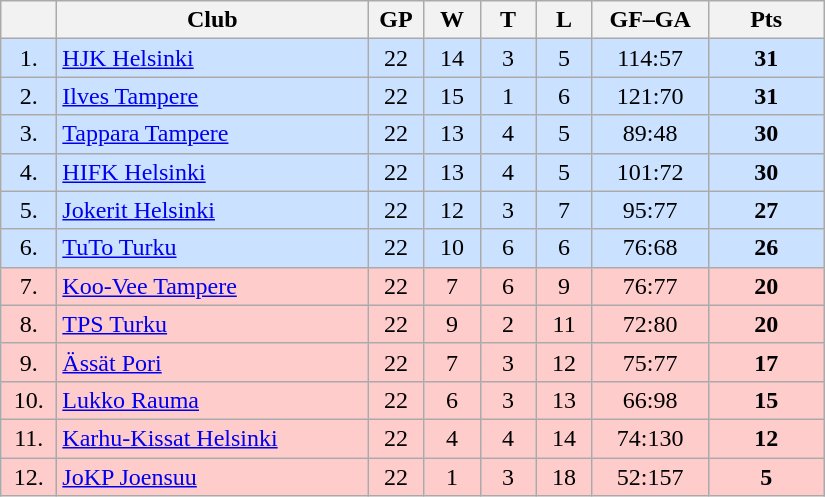<table class="wikitable">
<tr>
<th width="30"></th>
<th width="200">Club</th>
<th width="30">GP</th>
<th width="30">W</th>
<th width="30">T</th>
<th width="30">L</th>
<th width="70">GF–GA</th>
<th width="70">Pts</th>
</tr>
<tr bgcolor="#CAE1FF" align="center">
<td>1.</td>
<td align="left"><a href='#'>HJK Helsinki</a></td>
<td>22</td>
<td>14</td>
<td>3</td>
<td>5</td>
<td>114:57</td>
<td><strong>31</strong></td>
</tr>
<tr bgcolor="#CAE1FF" align="center">
<td>2.</td>
<td align="left"><a href='#'>Ilves Tampere</a></td>
<td>22</td>
<td>15</td>
<td>1</td>
<td>6</td>
<td>121:70</td>
<td><strong>31</strong></td>
</tr>
<tr bgcolor="#CAE1FF" align="center">
<td>3.</td>
<td align="left"><a href='#'>Tappara Tampere</a></td>
<td>22</td>
<td>13</td>
<td>4</td>
<td>5</td>
<td>89:48</td>
<td><strong>30</strong></td>
</tr>
<tr bgcolor="#CAE1FF" align="center">
<td>4.</td>
<td align="left"><a href='#'>HIFK Helsinki</a></td>
<td>22</td>
<td>13</td>
<td>4</td>
<td>5</td>
<td>101:72</td>
<td><strong>30</strong></td>
</tr>
<tr bgcolor="#CAE1FF" align="center">
<td>5.</td>
<td align="left"><a href='#'>Jokerit Helsinki</a></td>
<td>22</td>
<td>12</td>
<td>3</td>
<td>7</td>
<td>95:77</td>
<td><strong>27</strong></td>
</tr>
<tr bgcolor="#CAE1FF" align="center">
<td>6.</td>
<td align="left"><a href='#'>TuTo Turku</a></td>
<td>22</td>
<td>10</td>
<td>6</td>
<td>6</td>
<td>76:68</td>
<td><strong>26</strong></td>
</tr>
<tr bgcolor="#FFCCCC" align="center">
<td>7.</td>
<td align="left"><a href='#'>Koo-Vee Tampere</a></td>
<td>22</td>
<td>7</td>
<td>6</td>
<td>9</td>
<td>76:77</td>
<td><strong>20</strong></td>
</tr>
<tr bgcolor="#FFCCCC" align="center">
<td>8.</td>
<td align="left"><a href='#'>TPS Turku</a></td>
<td>22</td>
<td>9</td>
<td>2</td>
<td>11</td>
<td>72:80</td>
<td><strong>20</strong></td>
</tr>
<tr bgcolor="#FFCCCC" align="center">
<td>9.</td>
<td align="left"><a href='#'>Ässät Pori</a></td>
<td>22</td>
<td>7</td>
<td>3</td>
<td>12</td>
<td>75:77</td>
<td><strong>17</strong></td>
</tr>
<tr bgcolor="#FFCCCC" align="center">
<td>10.</td>
<td align="left"><a href='#'>Lukko Rauma</a></td>
<td>22</td>
<td>6</td>
<td>3</td>
<td>13</td>
<td>66:98</td>
<td><strong>15</strong></td>
</tr>
<tr bgcolor="#FFCCCC" align="center">
<td>11.</td>
<td align="left"><a href='#'>Karhu-Kissat Helsinki</a></td>
<td>22</td>
<td>4</td>
<td>4</td>
<td>14</td>
<td>74:130</td>
<td><strong>12</strong></td>
</tr>
<tr bgcolor="#FFCCCC" align="center">
<td>12.</td>
<td align="left"><a href='#'>JoKP Joensuu</a></td>
<td>22</td>
<td>1</td>
<td>3</td>
<td>18</td>
<td>52:157</td>
<td><strong>5</strong></td>
</tr>
</table>
